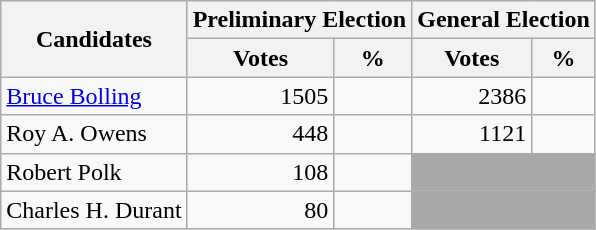<table class=wikitable>
<tr>
<th colspan=1 rowspan=2><strong>Candidates</strong></th>
<th colspan=2><strong>Preliminary Election</strong></th>
<th colspan=2><strong>General Election</strong></th>
</tr>
<tr>
<th>Votes</th>
<th>%</th>
<th>Votes</th>
<th>%</th>
</tr>
<tr>
<td><a href='#'>Bruce Bolling</a></td>
<td align="right">1505</td>
<td align="right"></td>
<td align="right">2386</td>
<td align="right"></td>
</tr>
<tr>
<td>Roy A. Owens</td>
<td align="right">448</td>
<td align="right"></td>
<td align="right">1121</td>
<td align="right"></td>
</tr>
<tr>
<td>Robert Polk</td>
<td align="right">108</td>
<td align="right"></td>
<td colspan=2 bgcolor=darkgray> </td>
</tr>
<tr>
<td>Charles H. Durant</td>
<td align="right">80</td>
<td align="right"></td>
<td colspan=2 bgcolor=darkgray> </td>
</tr>
</table>
